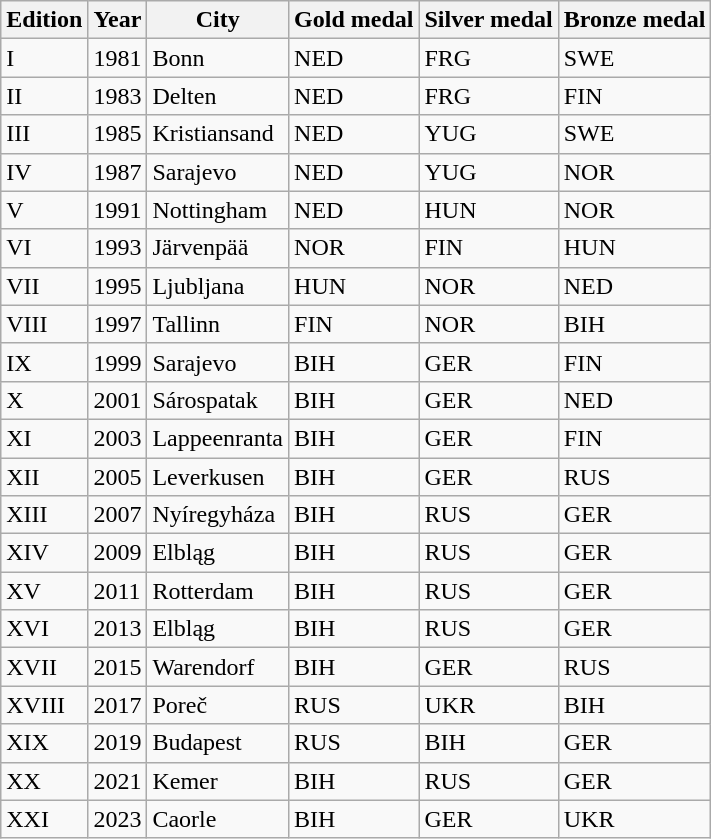<table class=wikitable>
<tr>
<th>Edition</th>
<th>Year</th>
<th>City</th>
<th>Gold medal</th>
<th>Silver medal</th>
<th>Bronze medal</th>
</tr>
<tr>
<td>I</td>
<td>1981</td>
<td>Bonn</td>
<td>NED</td>
<td>FRG</td>
<td>SWE</td>
</tr>
<tr>
<td>II</td>
<td>1983</td>
<td>Delten</td>
<td>NED</td>
<td>FRG</td>
<td>FIN</td>
</tr>
<tr>
<td>III</td>
<td>1985</td>
<td>Kristiansand</td>
<td>NED</td>
<td>YUG</td>
<td>SWE</td>
</tr>
<tr>
<td>IV</td>
<td>1987</td>
<td>Sarajevo</td>
<td>NED</td>
<td>YUG</td>
<td>NOR</td>
</tr>
<tr>
<td>V</td>
<td>1991</td>
<td>Nottingham</td>
<td>NED</td>
<td>HUN</td>
<td>NOR</td>
</tr>
<tr>
<td>VI</td>
<td>1993</td>
<td>Järvenpää</td>
<td>NOR</td>
<td>FIN</td>
<td>HUN</td>
</tr>
<tr>
<td>VII</td>
<td>1995</td>
<td>Ljubljana</td>
<td>HUN</td>
<td>NOR</td>
<td>NED</td>
</tr>
<tr>
<td>VIII</td>
<td>1997</td>
<td>Tallinn</td>
<td>FIN</td>
<td>NOR</td>
<td>BIH</td>
</tr>
<tr>
<td>IX</td>
<td>1999</td>
<td>Sarajevo</td>
<td>BIH</td>
<td>GER</td>
<td>FIN</td>
</tr>
<tr>
<td>X</td>
<td>2001</td>
<td>Sárospatak</td>
<td>BIH</td>
<td>GER</td>
<td>NED</td>
</tr>
<tr>
<td>XI</td>
<td>2003</td>
<td>Lappeenranta</td>
<td>BIH</td>
<td>GER</td>
<td>FIN</td>
</tr>
<tr>
<td>XII</td>
<td>2005</td>
<td>Leverkusen</td>
<td>BIH</td>
<td>GER</td>
<td>RUS</td>
</tr>
<tr>
<td>XIII</td>
<td>2007</td>
<td>Nyíregyháza</td>
<td>BIH</td>
<td>RUS</td>
<td>GER</td>
</tr>
<tr>
<td>XIV</td>
<td>2009</td>
<td>Elbląg</td>
<td>BIH</td>
<td>RUS</td>
<td>GER</td>
</tr>
<tr>
<td>XV</td>
<td>2011</td>
<td>Rotterdam</td>
<td>BIH</td>
<td>RUS</td>
<td>GER</td>
</tr>
<tr>
<td>XVI</td>
<td>2013</td>
<td>Elbląg</td>
<td>BIH</td>
<td>RUS</td>
<td>GER</td>
</tr>
<tr>
<td>XVII</td>
<td>2015</td>
<td>Warendorf</td>
<td>BIH</td>
<td>GER</td>
<td>RUS</td>
</tr>
<tr>
<td>XVIII</td>
<td>2017</td>
<td>Poreč</td>
<td>RUS</td>
<td>UKR</td>
<td>BIH</td>
</tr>
<tr>
<td>XIX</td>
<td>2019</td>
<td>Budapest</td>
<td>RUS</td>
<td>BIH</td>
<td>GER</td>
</tr>
<tr>
<td>XX</td>
<td>2021</td>
<td>Kemer</td>
<td>BIH</td>
<td>RUS</td>
<td>GER</td>
</tr>
<tr>
<td>XXI</td>
<td>2023</td>
<td>Caorle</td>
<td>BIH</td>
<td>GER</td>
<td>UKR</td>
</tr>
</table>
